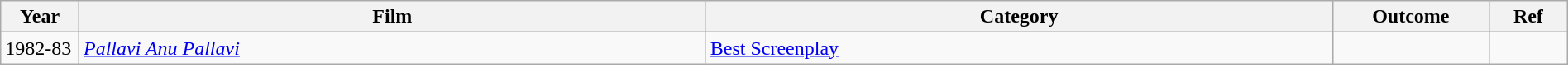<table class="wikitable" style="width:100%;">
<tr>
<th width=5%>Year</th>
<th style="width:40%;">Film</th>
<th style="width:40%;">Category</th>
<th style="width:10%;">Outcome</th>
<th style="width:5%;">Ref</th>
</tr>
<tr>
<td>1982-83</td>
<td><em><a href='#'>Pallavi Anu Pallavi</a></em></td>
<td><a href='#'>Best Screenplay</a></td>
<td></td>
<td></td>
</tr>
</table>
